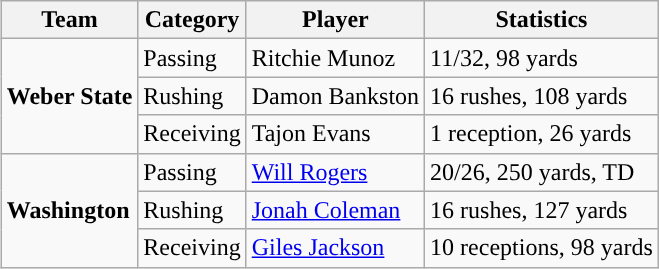<table class="wikitable" style="float: right;">
<tr>
<th>Team</th>
<th>Category</th>
<th>Player</th>
<th>Statistics</th>
</tr>
<tr>
<td rowspan=3><strong>Weber State</strong></td>
<td>Passing</td>
<td>Ritchie Munoz</td>
<td>11/32, 98 yards</td>
</tr>
<tr>
<td>Rushing</td>
<td>Damon Bankston</td>
<td>16 rushes, 108 yards</td>
</tr>
<tr>
<td>Receiving</td>
<td>Tajon Evans</td>
<td>1 reception, 26 yards</td>
</tr>
<tr>
<td rowspan=3><strong>Washington</strong></td>
<td>Passing</td>
<td><a href='#'>Will Rogers</a></td>
<td>20/26, 250 yards, TD</td>
</tr>
<tr>
<td>Rushing</td>
<td><a href='#'>Jonah Coleman</a></td>
<td>16 rushes, 127 yards</td>
</tr>
<tr>
<td>Receiving</td>
<td><a href='#'>Giles Jackson</a></td>
<td>10 receptions, 98 yards</td>
</tr>
</table>
